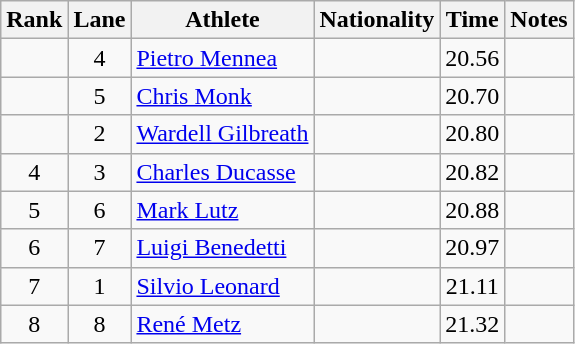<table class="wikitable sortable" style="text-align:center">
<tr>
<th>Rank</th>
<th>Lane</th>
<th>Athlete</th>
<th>Nationality</th>
<th>Time</th>
<th>Notes</th>
</tr>
<tr>
<td></td>
<td>4</td>
<td align=left><a href='#'>Pietro Mennea</a></td>
<td align=left></td>
<td>20.56</td>
<td></td>
</tr>
<tr>
<td></td>
<td>5</td>
<td align=left><a href='#'>Chris Monk</a></td>
<td align=left></td>
<td>20.70</td>
<td></td>
</tr>
<tr>
<td></td>
<td>2</td>
<td align=left><a href='#'>Wardell Gilbreath</a></td>
<td align=left></td>
<td>20.80</td>
<td></td>
</tr>
<tr>
<td>4</td>
<td>3</td>
<td align=left><a href='#'>Charles Ducasse</a></td>
<td align=left></td>
<td>20.82</td>
<td></td>
</tr>
<tr>
<td>5</td>
<td>6</td>
<td align=left><a href='#'>Mark Lutz</a></td>
<td align=left></td>
<td>20.88</td>
<td></td>
</tr>
<tr>
<td>6</td>
<td>7</td>
<td align=left><a href='#'>Luigi Benedetti</a></td>
<td align=left></td>
<td>20.97</td>
<td></td>
</tr>
<tr>
<td>7</td>
<td>1</td>
<td align=left><a href='#'>Silvio Leonard</a></td>
<td align=left></td>
<td>21.11</td>
<td></td>
</tr>
<tr>
<td>8</td>
<td>8</td>
<td align=left><a href='#'>René Metz</a></td>
<td align=left></td>
<td>21.32</td>
<td></td>
</tr>
</table>
